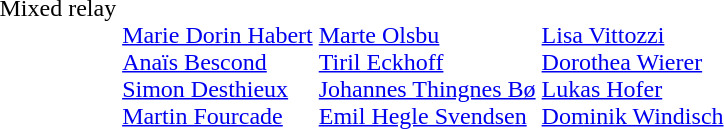<table>
<tr valign="top">
<td>Mixed relay<br></td>
<td><br><a href='#'>Marie Dorin Habert</a><br><a href='#'>Anaïs Bescond</a><br><a href='#'>Simon Desthieux</a><br><a href='#'>Martin Fourcade</a></td>
<td><br><a href='#'>Marte Olsbu</a><br><a href='#'>Tiril Eckhoff</a><br><a href='#'>Johannes Thingnes Bø</a><br><a href='#'>Emil Hegle Svendsen</a></td>
<td><br><a href='#'>Lisa Vittozzi</a><br><a href='#'>Dorothea Wierer</a><br><a href='#'>Lukas Hofer</a><br><a href='#'>Dominik Windisch</a></td>
</tr>
</table>
